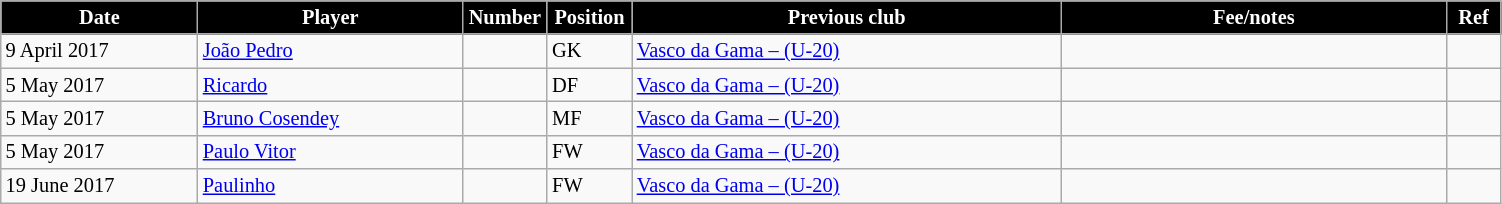<table class="wikitable" style="text-align:left; font-size:85%;">
<tr>
<th style="background:#000000; color:white; width:125px;">Date</th>
<th style="background:#000000; color:white; width:170px;">Player</th>
<th style="background:#000000; color:white; width:50px;">Number</th>
<th style="background:#000000; color:white; width:50px;">Position</th>
<th style="background:#000000; color:white; width:280px;">Previous club</th>
<th style="background:#000000; color:white; width:250px;">Fee/notes</th>
<th style="background:#000000; color:white; width:30px;">Ref</th>
</tr>
<tr>
<td>9 April 2017</td>
<td> <a href='#'>João Pedro</a></td>
<td></td>
<td>GK</td>
<td> <a href='#'>Vasco da Gama – (U-20)</a></td>
<td></td>
<td> </td>
</tr>
<tr>
<td>5 May 2017</td>
<td> <a href='#'>Ricardo</a></td>
<td></td>
<td>DF</td>
<td> <a href='#'>Vasco da Gama – (U-20)</a></td>
<td></td>
<td> </td>
</tr>
<tr>
<td>5 May 2017</td>
<td> <a href='#'>Bruno Cosendey</a></td>
<td></td>
<td>MF</td>
<td> <a href='#'>Vasco da Gama – (U-20)</a></td>
<td></td>
<td> </td>
</tr>
<tr>
<td>5 May 2017</td>
<td> <a href='#'>Paulo Vitor</a></td>
<td></td>
<td>FW</td>
<td> <a href='#'>Vasco da Gama – (U-20)</a></td>
<td></td>
<td> </td>
</tr>
<tr>
<td>19 June 2017</td>
<td> <a href='#'>Paulinho</a></td>
<td></td>
<td>FW</td>
<td> <a href='#'>Vasco da Gama – (U-20)</a></td>
<td></td>
<td> </td>
</tr>
</table>
